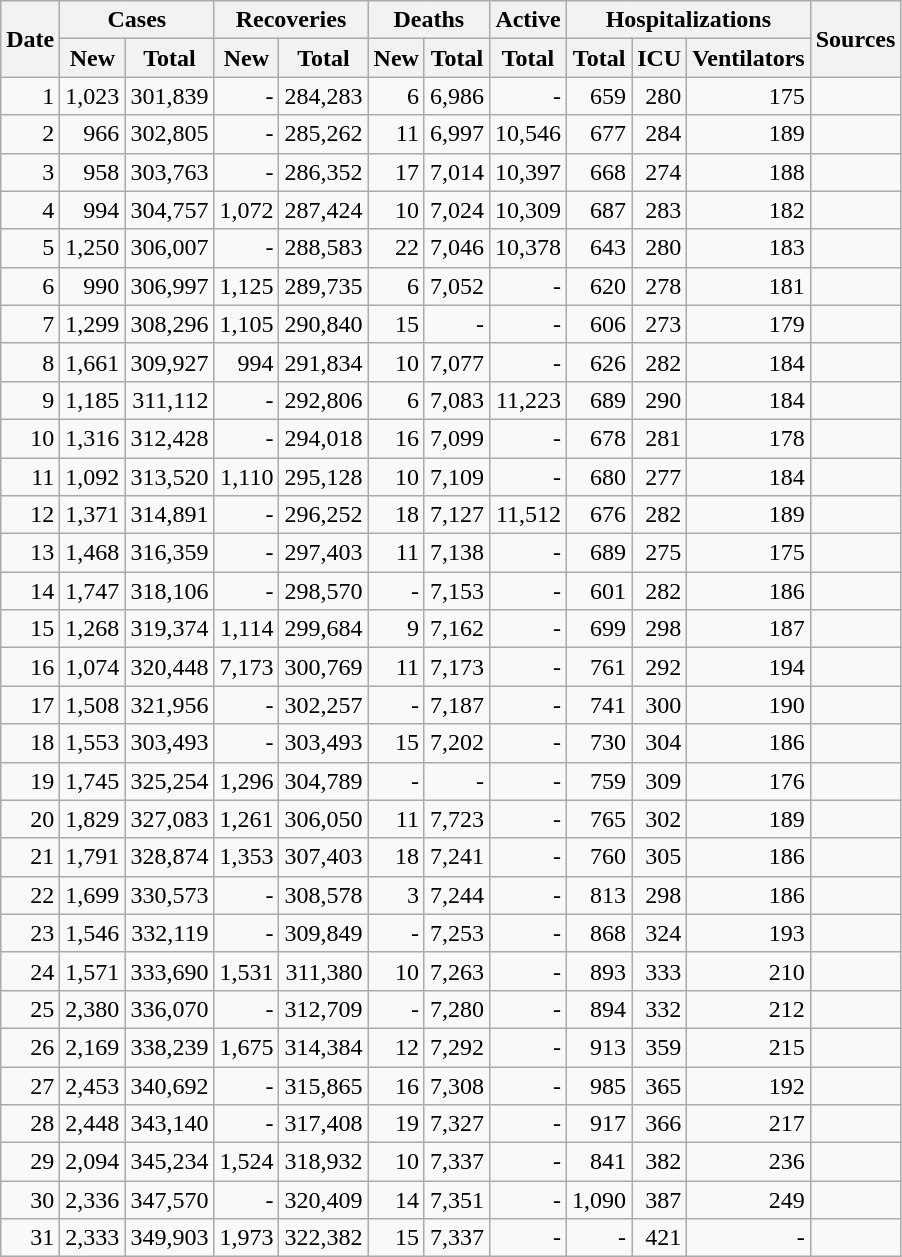<table class="wikitable sortable mw-collapsible mw-collapsed sticky-header-multi sort-under" style="text-align:right;">
<tr>
<th rowspan=2>Date</th>
<th colspan=2>Cases</th>
<th colspan=2>Recoveries</th>
<th colspan=2>Deaths</th>
<th colspan=1>Active</th>
<th colspan=3>Hospitalizations</th>
<th rowspan=2 class="unsortable">Sources</th>
</tr>
<tr>
<th>New</th>
<th>Total</th>
<th>New</th>
<th>Total</th>
<th>New</th>
<th>Total</th>
<th>Total</th>
<th>Total</th>
<th>ICU</th>
<th>Ventilators</th>
</tr>
<tr>
<td>1</td>
<td>1,023</td>
<td>301,839</td>
<td>-</td>
<td>284,283</td>
<td>6</td>
<td>6,986</td>
<td>-</td>
<td>659</td>
<td>280</td>
<td>175</td>
<td></td>
</tr>
<tr>
<td>2</td>
<td>966</td>
<td>302,805</td>
<td>-</td>
<td>285,262</td>
<td>11</td>
<td>6,997</td>
<td>10,546</td>
<td>677</td>
<td>284</td>
<td>189</td>
<td></td>
</tr>
<tr>
<td>3</td>
<td>958</td>
<td>303,763</td>
<td>-</td>
<td>286,352</td>
<td>17</td>
<td>7,014</td>
<td>10,397</td>
<td>668</td>
<td>274</td>
<td>188</td>
<td></td>
</tr>
<tr>
<td>4</td>
<td>994</td>
<td>304,757</td>
<td>1,072</td>
<td>287,424</td>
<td>10</td>
<td>7,024</td>
<td>10,309</td>
<td>687</td>
<td>283</td>
<td>182</td>
<td></td>
</tr>
<tr>
<td>5</td>
<td>1,250</td>
<td>306,007</td>
<td>-</td>
<td>288,583</td>
<td>22</td>
<td>7,046</td>
<td>10,378</td>
<td>643</td>
<td>280</td>
<td>183</td>
<td></td>
</tr>
<tr>
<td>6</td>
<td>990</td>
<td>306,997</td>
<td>1,125</td>
<td>289,735</td>
<td>6</td>
<td>7,052</td>
<td>-</td>
<td>620</td>
<td>278</td>
<td>181</td>
<td></td>
</tr>
<tr>
<td>7</td>
<td>1,299</td>
<td>308,296</td>
<td>1,105</td>
<td>290,840</td>
<td>15</td>
<td>-</td>
<td>-</td>
<td>606</td>
<td>273</td>
<td>179</td>
<td></td>
</tr>
<tr>
<td>8</td>
<td>1,661</td>
<td>309,927</td>
<td>994</td>
<td>291,834</td>
<td>10</td>
<td>7,077</td>
<td>-</td>
<td>626</td>
<td>282</td>
<td>184</td>
<td></td>
</tr>
<tr>
<td>9</td>
<td>1,185</td>
<td>311,112</td>
<td>-</td>
<td>292,806</td>
<td>6</td>
<td>7,083</td>
<td>11,223</td>
<td>689</td>
<td>290</td>
<td>184</td>
<td></td>
</tr>
<tr>
<td>10</td>
<td>1,316</td>
<td>312,428</td>
<td>-</td>
<td>294,018</td>
<td>16</td>
<td>7,099</td>
<td>-</td>
<td>678</td>
<td>281</td>
<td>178</td>
<td></td>
</tr>
<tr>
<td>11</td>
<td>1,092</td>
<td>313,520</td>
<td>1,110</td>
<td>295,128</td>
<td>10</td>
<td>7,109</td>
<td>-</td>
<td>680</td>
<td>277</td>
<td>184</td>
<td></td>
</tr>
<tr>
<td>12</td>
<td>1,371</td>
<td>314,891</td>
<td>-</td>
<td>296,252</td>
<td>18</td>
<td>7,127</td>
<td>11,512</td>
<td>676</td>
<td>282</td>
<td>189</td>
<td></td>
</tr>
<tr>
<td>13</td>
<td>1,468</td>
<td>316,359</td>
<td>-</td>
<td>297,403</td>
<td>11</td>
<td>7,138</td>
<td>-</td>
<td>689</td>
<td>275</td>
<td>175</td>
<td></td>
</tr>
<tr>
<td>14</td>
<td>1,747</td>
<td>318,106</td>
<td>-</td>
<td>298,570</td>
<td>-</td>
<td>7,153</td>
<td>-</td>
<td>601</td>
<td>282</td>
<td>186</td>
<td></td>
</tr>
<tr>
<td>15</td>
<td>1,268</td>
<td>319,374</td>
<td>1,114</td>
<td>299,684</td>
<td>9</td>
<td>7,162</td>
<td>-</td>
<td>699</td>
<td>298</td>
<td>187</td>
<td></td>
</tr>
<tr>
<td>16</td>
<td>1,074</td>
<td>320,448</td>
<td>7,173</td>
<td>300,769</td>
<td>11</td>
<td>7,173</td>
<td>-</td>
<td>761</td>
<td>292</td>
<td>194</td>
<td></td>
</tr>
<tr>
<td>17</td>
<td>1,508</td>
<td>321,956</td>
<td>-</td>
<td>302,257</td>
<td>-</td>
<td>7,187</td>
<td>-</td>
<td>741</td>
<td>300</td>
<td>190</td>
<td></td>
</tr>
<tr>
<td>18</td>
<td>1,553</td>
<td>303,493</td>
<td>-</td>
<td>303,493</td>
<td>15</td>
<td>7,202</td>
<td>-</td>
<td>730</td>
<td>304</td>
<td>186</td>
<td></td>
</tr>
<tr>
<td>19</td>
<td>1,745</td>
<td>325,254</td>
<td>1,296</td>
<td>304,789</td>
<td>-</td>
<td>-</td>
<td>-</td>
<td>759</td>
<td>309</td>
<td>176</td>
<td></td>
</tr>
<tr>
<td>20</td>
<td>1,829</td>
<td>327,083</td>
<td>1,261</td>
<td>306,050</td>
<td>11</td>
<td>7,723</td>
<td>-</td>
<td>765</td>
<td>302</td>
<td>189</td>
<td></td>
</tr>
<tr>
<td>21</td>
<td>1,791</td>
<td>328,874</td>
<td>1,353</td>
<td>307,403</td>
<td>18</td>
<td>7,241</td>
<td>-</td>
<td>760</td>
<td>305</td>
<td>186</td>
<td></td>
</tr>
<tr>
<td>22</td>
<td>1,699</td>
<td>330,573</td>
<td>-</td>
<td>308,578</td>
<td>3</td>
<td>7,244</td>
<td>-</td>
<td>813</td>
<td>298</td>
<td>186</td>
<td></td>
</tr>
<tr>
<td>23</td>
<td>1,546</td>
<td>332,119</td>
<td>-</td>
<td>309,849</td>
<td>-</td>
<td>7,253</td>
<td>-</td>
<td>868</td>
<td>324</td>
<td>193</td>
<td></td>
</tr>
<tr>
<td>24</td>
<td>1,571</td>
<td>333,690</td>
<td>1,531</td>
<td>311,380</td>
<td>10</td>
<td>7,263</td>
<td>-</td>
<td>893</td>
<td>333</td>
<td>210</td>
<td></td>
</tr>
<tr>
<td>25</td>
<td>2,380</td>
<td>336,070</td>
<td>-</td>
<td>312,709</td>
<td>-</td>
<td>7,280</td>
<td>-</td>
<td>894</td>
<td>332</td>
<td>212</td>
<td></td>
</tr>
<tr>
<td>26</td>
<td>2,169</td>
<td>338,239</td>
<td>1,675</td>
<td>314,384</td>
<td>12</td>
<td>7,292</td>
<td>-</td>
<td>913</td>
<td>359</td>
<td>215</td>
<td></td>
</tr>
<tr>
<td>27</td>
<td>2,453</td>
<td>340,692</td>
<td>-</td>
<td>315,865</td>
<td>16</td>
<td>7,308</td>
<td>-</td>
<td>985</td>
<td>365</td>
<td>192</td>
<td></td>
</tr>
<tr>
<td>28</td>
<td>2,448</td>
<td>343,140</td>
<td>-</td>
<td>317,408</td>
<td>19</td>
<td>7,327</td>
<td>-</td>
<td>917</td>
<td>366</td>
<td>217</td>
<td></td>
</tr>
<tr>
<td>29</td>
<td>2,094</td>
<td>345,234</td>
<td>1,524</td>
<td>318,932</td>
<td>10</td>
<td>7,337</td>
<td>-</td>
<td>841</td>
<td>382</td>
<td>236</td>
<td></td>
</tr>
<tr>
<td>30</td>
<td>2,336</td>
<td>347,570</td>
<td>-</td>
<td>320,409</td>
<td>14</td>
<td>7,351</td>
<td>-</td>
<td>1,090</td>
<td>387</td>
<td>249</td>
<td></td>
</tr>
<tr>
<td>31</td>
<td>2,333</td>
<td>349,903</td>
<td>1,973</td>
<td>322,382</td>
<td>15</td>
<td>7,337</td>
<td>-</td>
<td>-</td>
<td>421</td>
<td>-</td>
<td></td>
</tr>
</table>
